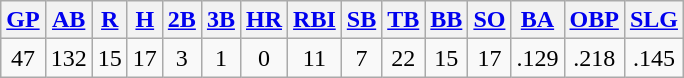<table class="wikitable">
<tr>
<th><a href='#'>GP</a></th>
<th><a href='#'>AB</a></th>
<th><a href='#'>R</a></th>
<th><a href='#'>H</a></th>
<th><a href='#'>2B</a></th>
<th><a href='#'>3B</a></th>
<th><a href='#'>HR</a></th>
<th><a href='#'>RBI</a></th>
<th><a href='#'>SB</a></th>
<th><a href='#'>TB</a></th>
<th><a href='#'>BB</a></th>
<th><a href='#'>SO</a></th>
<th><a href='#'>BA</a></th>
<th><a href='#'>OBP</a></th>
<th><a href='#'>SLG</a></th>
</tr>
<tr align=center>
<td>47</td>
<td>132</td>
<td>15</td>
<td>17</td>
<td>3</td>
<td>1</td>
<td>0</td>
<td>11</td>
<td>7</td>
<td>22</td>
<td>15</td>
<td>17</td>
<td>.129</td>
<td>.218</td>
<td>.145</td>
</tr>
</table>
